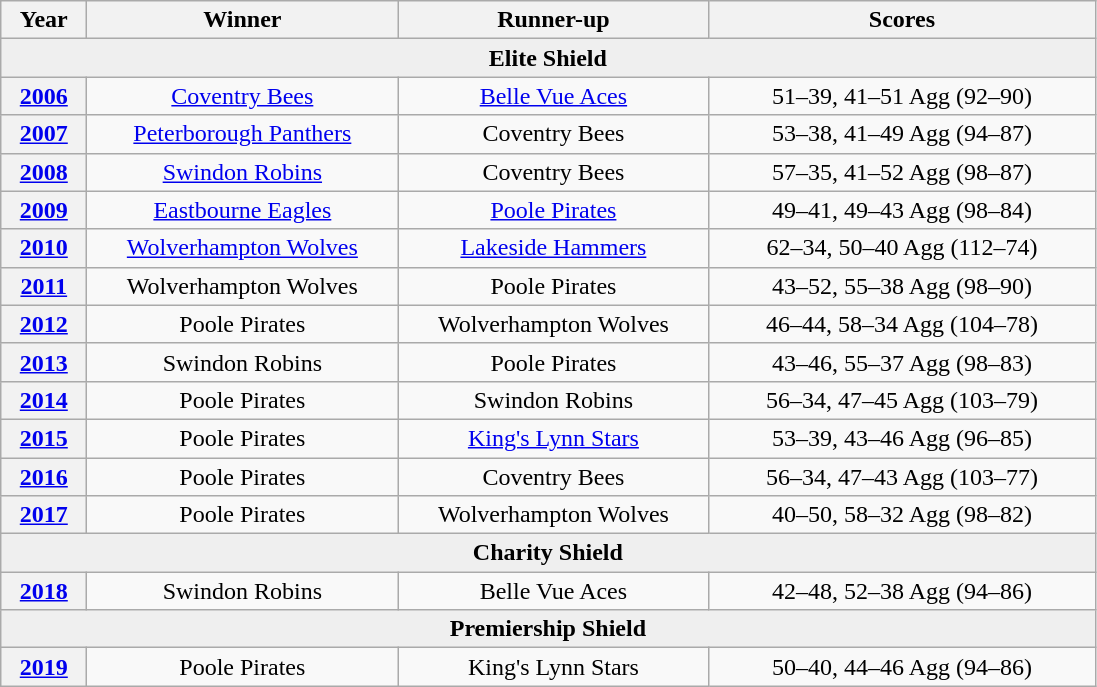<table class="wikitable" style="text-align:center">
<tr>
<th width=50>Year</th>
<th width=200>Winner</th>
<th width=200>Runner-up</th>
<th width=250>Scores</th>
</tr>
<tr>
<td bgcolor="#efefef"  colspan=4 align=center><strong>Elite Shield</strong></td>
</tr>
<tr>
<th><a href='#'>2006</a></th>
<td><a href='#'>Coventry Bees</a></td>
<td><a href='#'>Belle Vue Aces</a></td>
<td>51–39, 41–51 Agg (92–90)</td>
</tr>
<tr>
<th><a href='#'>2007</a></th>
<td><a href='#'>Peterborough Panthers</a></td>
<td>Coventry Bees</td>
<td>53–38, 41–49 Agg (94–87)</td>
</tr>
<tr>
<th><a href='#'>2008</a></th>
<td><a href='#'>Swindon Robins</a></td>
<td>Coventry Bees</td>
<td>57–35, 41–52 Agg (98–87)</td>
</tr>
<tr>
<th><a href='#'>2009</a></th>
<td><a href='#'>Eastbourne Eagles</a></td>
<td><a href='#'>Poole Pirates</a></td>
<td>49–41, 49–43 Agg (98–84)</td>
</tr>
<tr>
<th><a href='#'>2010</a></th>
<td><a href='#'>Wolverhampton Wolves</a></td>
<td><a href='#'>Lakeside Hammers</a></td>
<td>62–34, 50–40 Agg (112–74)</td>
</tr>
<tr>
<th><a href='#'>2011</a></th>
<td>Wolverhampton Wolves</td>
<td>Poole Pirates</td>
<td>43–52, 55–38 Agg (98–90)</td>
</tr>
<tr>
<th><a href='#'>2012</a></th>
<td>Poole Pirates</td>
<td>Wolverhampton Wolves</td>
<td>46–44, 58–34 Agg (104–78)</td>
</tr>
<tr>
<th><a href='#'>2013</a></th>
<td>Swindon Robins</td>
<td>Poole Pirates</td>
<td>43–46, 55–37  Agg (98–83)</td>
</tr>
<tr>
<th><a href='#'>2014</a></th>
<td>Poole Pirates</td>
<td>Swindon Robins</td>
<td>56–34, 47–45  Agg (103–79)</td>
</tr>
<tr>
<th><a href='#'>2015</a></th>
<td>Poole Pirates</td>
<td><a href='#'>King's Lynn Stars</a></td>
<td>53–39, 43–46  Agg (96–85)</td>
</tr>
<tr>
<th><a href='#'>2016</a></th>
<td>Poole Pirates</td>
<td>Coventry Bees</td>
<td>56–34, 47–43  Agg (103–77)</td>
</tr>
<tr>
<th><a href='#'>2017</a></th>
<td>Poole Pirates</td>
<td>Wolverhampton Wolves</td>
<td>40–50, 58–32  Agg (98–82)</td>
</tr>
<tr>
<td bgcolor="#efefef"  colspan=4 align=center><strong>Charity Shield</strong></td>
</tr>
<tr>
<th><a href='#'>2018</a></th>
<td>Swindon Robins</td>
<td>Belle Vue Aces</td>
<td>42–48, 52–38  Agg (94–86)</td>
</tr>
<tr>
<td bgcolor="#efefef"  colspan=4 align=center><strong>Premiership Shield</strong></td>
</tr>
<tr>
<th><a href='#'>2019</a></th>
<td>Poole Pirates</td>
<td>King's Lynn Stars</td>
<td>50–40, 44–46  Agg (94–86)</td>
</tr>
</table>
